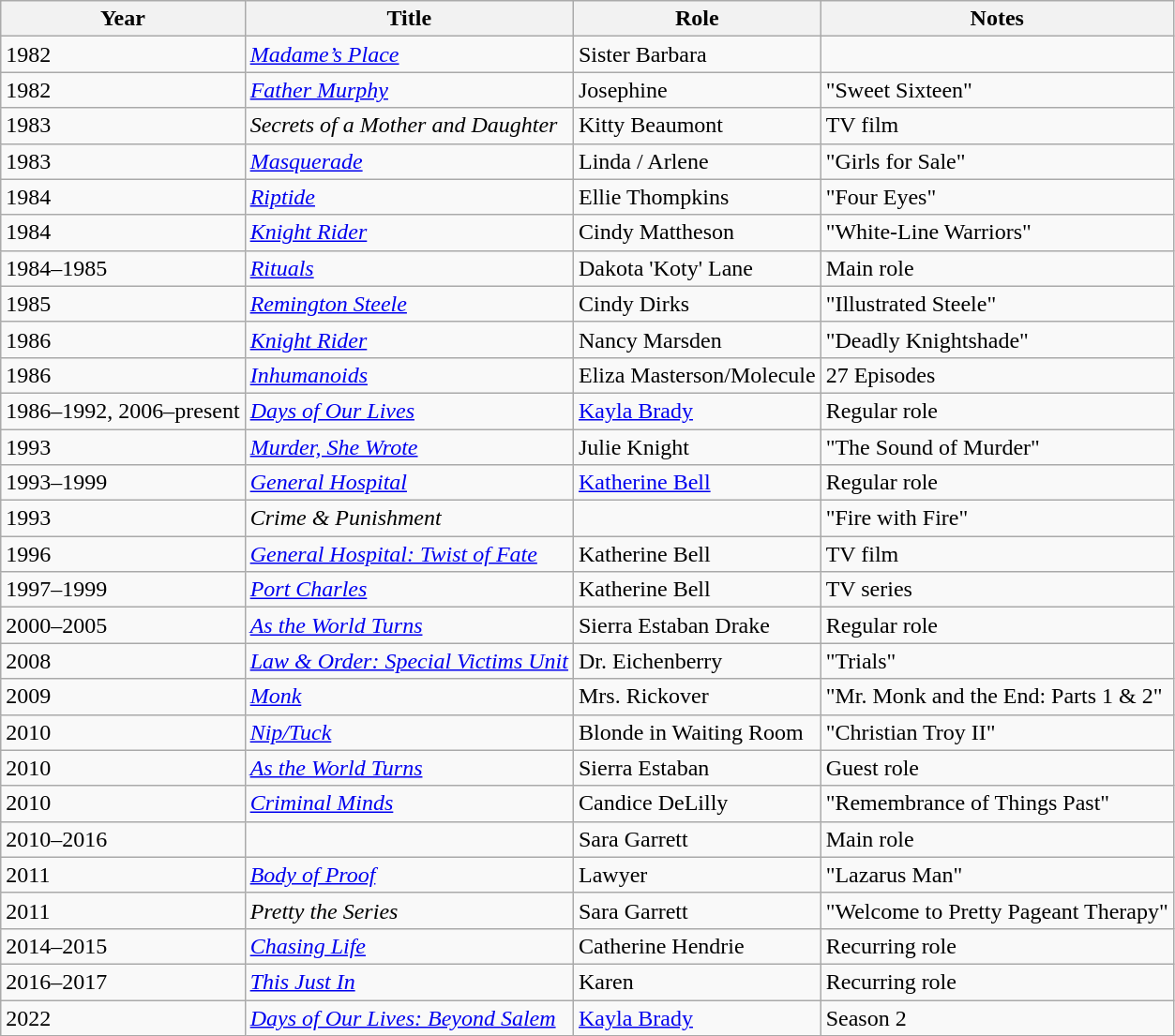<table class="wikitable sortable">
<tr>
<th>Year</th>
<th>Title</th>
<th>Role</th>
<th class="unsortable">Notes</th>
</tr>
<tr>
<td>1982</td>
<td><em><a href='#'>Madame’s Place</a></em></td>
<td>Sister Barbara</td>
</tr>
<tr>
<td>1982</td>
<td><em><a href='#'>Father Murphy</a></em></td>
<td>Josephine</td>
<td>"Sweet Sixteen"</td>
</tr>
<tr>
<td>1983</td>
<td><em>Secrets of a Mother and Daughter</em></td>
<td>Kitty Beaumont</td>
<td>TV film</td>
</tr>
<tr>
<td>1983</td>
<td><em><a href='#'>Masquerade</a></em></td>
<td>Linda / Arlene</td>
<td>"Girls for Sale"</td>
</tr>
<tr>
<td>1984</td>
<td><em><a href='#'>Riptide</a></em></td>
<td>Ellie Thompkins</td>
<td>"Four Eyes"</td>
</tr>
<tr>
<td>1984</td>
<td><em><a href='#'>Knight Rider</a></em></td>
<td>Cindy Mattheson</td>
<td>"White-Line Warriors"</td>
</tr>
<tr>
<td>1984–1985</td>
<td><em><a href='#'>Rituals</a></em></td>
<td>Dakota 'Koty' Lane</td>
<td>Main role</td>
</tr>
<tr>
<td>1985</td>
<td><em><a href='#'>Remington Steele</a></em></td>
<td>Cindy Dirks</td>
<td>"Illustrated Steele"</td>
</tr>
<tr>
<td>1986</td>
<td><em><a href='#'>Knight Rider</a></em></td>
<td>Nancy Marsden</td>
<td>"Deadly Knightshade"</td>
</tr>
<tr>
<td>1986</td>
<td><em><a href='#'>Inhumanoids</a></em></td>
<td>Eliza Masterson/Molecule</td>
<td>27 Episodes</td>
</tr>
<tr>
<td>1986–1992, 2006–present</td>
<td><em><a href='#'>Days of Our Lives</a></em></td>
<td><a href='#'>Kayla Brady</a></td>
<td>Regular role</td>
</tr>
<tr>
<td>1993</td>
<td><em><a href='#'>Murder, She Wrote</a></em></td>
<td>Julie Knight</td>
<td>"The Sound of Murder"</td>
</tr>
<tr>
<td>1993–1999</td>
<td><em><a href='#'>General Hospital</a></em></td>
<td><a href='#'>Katherine Bell</a></td>
<td>Regular role</td>
</tr>
<tr>
<td>1993</td>
<td><em>Crime & Punishment</em></td>
<td></td>
<td>"Fire with Fire"</td>
</tr>
<tr>
<td>1996</td>
<td><em><a href='#'>General Hospital: Twist of Fate</a></em></td>
<td>Katherine Bell</td>
<td>TV film</td>
</tr>
<tr>
<td>1997–1999</td>
<td><em><a href='#'>Port Charles</a></em></td>
<td>Katherine Bell</td>
<td>TV series</td>
</tr>
<tr>
<td>2000–2005</td>
<td><em><a href='#'>As the World Turns</a></em></td>
<td>Sierra Estaban Drake</td>
<td>Regular role</td>
</tr>
<tr>
<td>2008</td>
<td><em><a href='#'>Law & Order: Special Victims Unit</a></em></td>
<td>Dr. Eichenberry</td>
<td>"Trials"</td>
</tr>
<tr>
<td>2009</td>
<td><em><a href='#'>Monk</a></em></td>
<td>Mrs. Rickover</td>
<td>"Mr. Monk and the End: Parts 1 & 2"</td>
</tr>
<tr>
<td>2010</td>
<td><em><a href='#'>Nip/Tuck</a></em></td>
<td>Blonde in Waiting Room</td>
<td>"Christian Troy II"</td>
</tr>
<tr>
<td>2010</td>
<td><em><a href='#'>As the World Turns</a></em></td>
<td>Sierra Estaban</td>
<td>Guest role</td>
</tr>
<tr>
<td>2010</td>
<td><em><a href='#'>Criminal Minds</a></em></td>
<td>Candice DeLilly</td>
<td>"Remembrance of Things Past"</td>
</tr>
<tr>
<td>2010–2016</td>
<td><em></em></td>
<td>Sara Garrett</td>
<td>Main role</td>
</tr>
<tr>
<td>2011</td>
<td><em><a href='#'>Body of Proof</a></em></td>
<td>Lawyer</td>
<td>"Lazarus Man"</td>
</tr>
<tr>
<td>2011</td>
<td><em>Pretty the Series</em></td>
<td>Sara Garrett</td>
<td>"Welcome to Pretty Pageant Therapy"</td>
</tr>
<tr>
<td>2014–2015</td>
<td><em><a href='#'>Chasing Life</a></em></td>
<td>Catherine Hendrie</td>
<td>Recurring role</td>
</tr>
<tr>
<td>2016–2017</td>
<td><em><a href='#'>This Just In</a></em></td>
<td>Karen</td>
<td>Recurring role</td>
</tr>
<tr>
<td>2022</td>
<td><em><a href='#'>Days of Our Lives: Beyond Salem</a></em></td>
<td><a href='#'>Kayla Brady</a></td>
<td>Season 2</td>
</tr>
</table>
